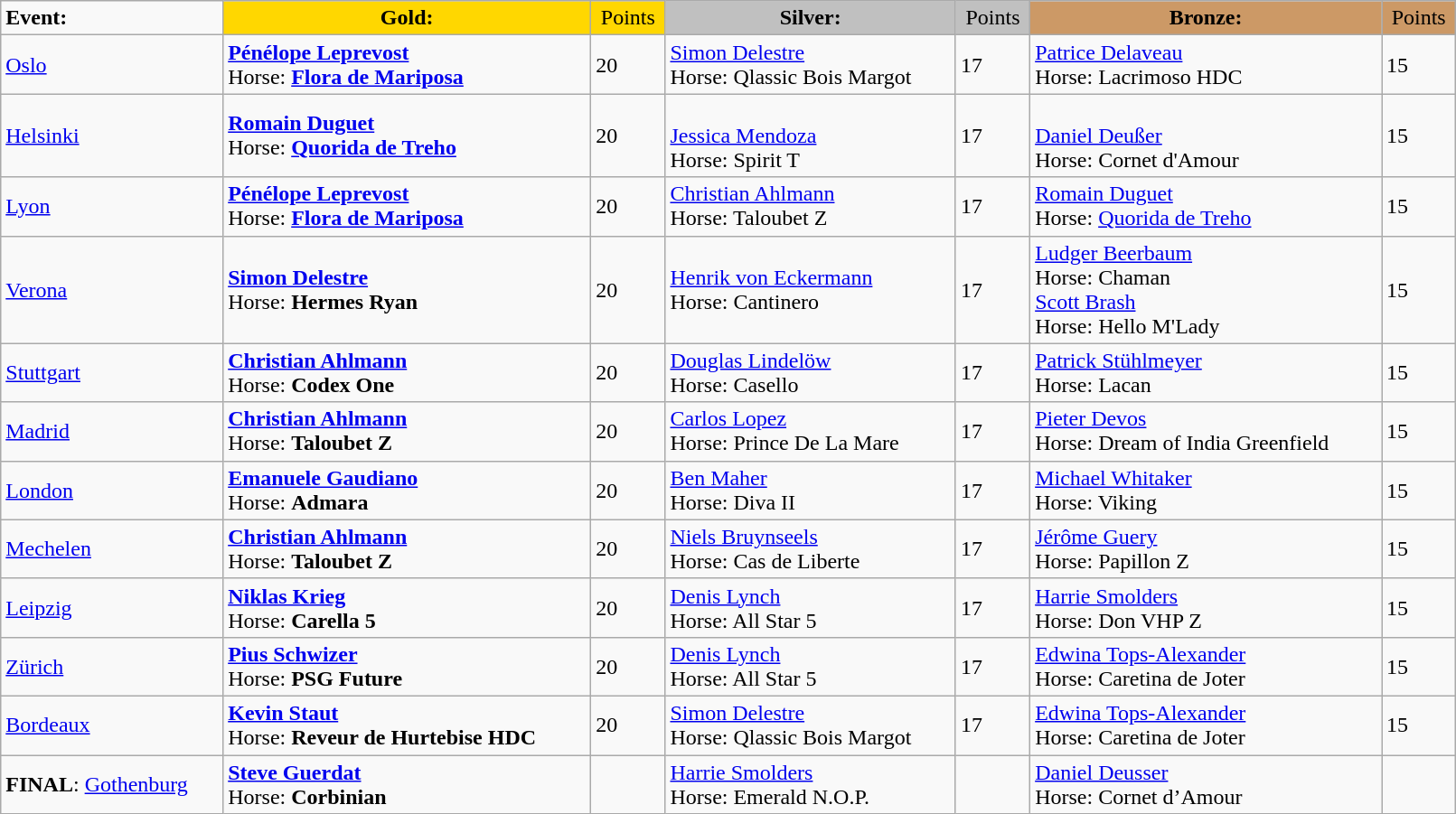<table class="wikitable" style="width:85%;">
<tr>
<td><strong>Event:</strong></td>
<td !  style="text-align:center; background:gold;"><strong>Gold:</strong></td>
<td !  style="text-align:center; background:gold;">Points</td>
<td !  style="text-align:center; background:silver;"><strong>Silver:</strong></td>
<td !  style="text-align:center; background:silver;">Points</td>
<td !  style="text-align:center; background:#c96;"><strong>Bronze:</strong></td>
<td !  style="text-align:center; background:#c96;">Points</td>
</tr>
<tr>
<td><a href='#'>Oslo</a></td>
<td><strong><a href='#'>Pénélope Leprevost</a></strong><br>Horse: <strong><a href='#'>Flora de Mariposa</a></strong></td>
<td>20</td>
<td> <a href='#'>Simon Delestre</a><br>Horse: Qlassic Bois Margot</td>
<td>17</td>
<td> <a href='#'>Patrice Delaveau</a><br>Horse: Lacrimoso HDC</td>
<td>15</td>
</tr>
<tr>
<td><a href='#'>Helsinki</a></td>
<td> <strong><a href='#'>Romain Duguet</a></strong><br>Horse: <strong><a href='#'>Quorida de Treho</a></strong></td>
<td>20</td>
<td> <br><a href='#'>Jessica Mendoza</a><br>Horse: Spirit T</td>
<td>17</td>
<td> <br><a href='#'>Daniel Deußer</a><br>Horse: Cornet d'Amour</td>
<td>15</td>
</tr>
<tr>
<td><a href='#'>Lyon</a></td>
<td><strong><a href='#'>Pénélope Leprevost</a></strong><br>Horse: <strong><a href='#'>Flora de Mariposa</a></strong></td>
<td>20</td>
<td> <a href='#'>Christian Ahlmann</a><br>Horse: Taloubet Z</td>
<td>17</td>
<td> <a href='#'>Romain Duguet</a><br>Horse: <a href='#'>Quorida de Treho</a></td>
<td>15</td>
</tr>
<tr>
<td><a href='#'>Verona</a></td>
<td> <strong><a href='#'>Simon Delestre</a></strong><br>Horse: <strong>Hermes Ryan</strong></td>
<td>20</td>
<td> <a href='#'>Henrik von Eckermann</a><br>Horse: Cantinero</td>
<td>17</td>
<td> <a href='#'>Ludger Beerbaum</a><br>Horse: Chaman<br> <a href='#'>Scott Brash</a><br>Horse: Hello M'Lady</td>
<td>15</td>
</tr>
<tr>
<td><a href='#'>Stuttgart</a></td>
<td> <strong><a href='#'>Christian Ahlmann</a></strong><br>Horse: <strong>Codex One</strong></td>
<td>20</td>
<td> <a href='#'>Douglas Lindelöw</a><br>Horse: Casello</td>
<td>17</td>
<td> <a href='#'>Patrick Stühlmeyer</a><br>Horse: Lacan</td>
<td>15</td>
</tr>
<tr>
<td><a href='#'>Madrid</a></td>
<td> <strong><a href='#'>Christian Ahlmann</a></strong><br>Horse: <strong>Taloubet Z</strong></td>
<td>20</td>
<td> <a href='#'>Carlos Lopez</a><br>Horse: Prince De La Mare</td>
<td>17</td>
<td> <a href='#'>Pieter Devos</a><br>Horse: Dream of India Greenfield</td>
<td>15</td>
</tr>
<tr>
<td><a href='#'>London</a></td>
<td> <strong><a href='#'>Emanuele Gaudiano</a></strong><br>Horse: <strong>Admara</strong></td>
<td>20</td>
<td> <a href='#'>Ben Maher</a><br>Horse: Diva II</td>
<td>17</td>
<td> <a href='#'>Michael Whitaker</a><br>Horse: Viking</td>
<td>15</td>
</tr>
<tr>
<td><a href='#'>Mechelen</a></td>
<td> <strong><a href='#'>Christian Ahlmann</a></strong><br>Horse: <strong>Taloubet Z</strong></td>
<td>20</td>
<td> <a href='#'>Niels Bruynseels</a> <br>Horse: Cas de Liberte</td>
<td>17</td>
<td> <a href='#'>Jérôme Guery</a> <br>Horse: Papillon Z</td>
<td>15</td>
</tr>
<tr>
<td><a href='#'>Leipzig</a></td>
<td> <strong><a href='#'>Niklas Krieg</a></strong><br>Horse: <strong>Carella 5</strong></td>
<td>20</td>
<td> <a href='#'>Denis Lynch</a> <br>Horse: All Star 5</td>
<td>17</td>
<td> <a href='#'>Harrie Smolders</a> <br>Horse: Don VHP Z</td>
<td>15</td>
</tr>
<tr>
<td><a href='#'>Zürich</a></td>
<td> <strong><a href='#'>Pius Schwizer</a></strong><br>Horse: <strong>PSG Future</strong></td>
<td>20</td>
<td> <a href='#'>Denis Lynch</a> <br>Horse: All Star 5</td>
<td>17</td>
<td> <a href='#'>Edwina Tops-Alexander</a> <br>Horse: Caretina de Joter</td>
<td>15</td>
</tr>
<tr>
<td><a href='#'>Bordeaux</a></td>
<td><strong><a href='#'>Kevin Staut</a></strong><br>Horse: <strong>Reveur de Hurtebise HDC</strong></td>
<td>20</td>
<td> <a href='#'>Simon Delestre</a> <br>Horse: Qlassic Bois Margot</td>
<td>17</td>
<td> <a href='#'>Edwina Tops-Alexander</a> <br>Horse: Caretina de Joter</td>
<td>15</td>
</tr>
<tr>
<td><strong>FINAL</strong>: <a href='#'>Gothenburg</a></td>
<td><strong><a href='#'>Steve Guerdat</a></strong><br>Horse: <strong>Corbinian</strong></td>
<td></td>
<td> <a href='#'>Harrie Smolders</a> <br>Horse: Emerald N.O.P.</td>
<td></td>
<td> <a href='#'>Daniel Deusser</a> <br>Horse: Cornet d’Amour</td>
<td></td>
</tr>
</table>
